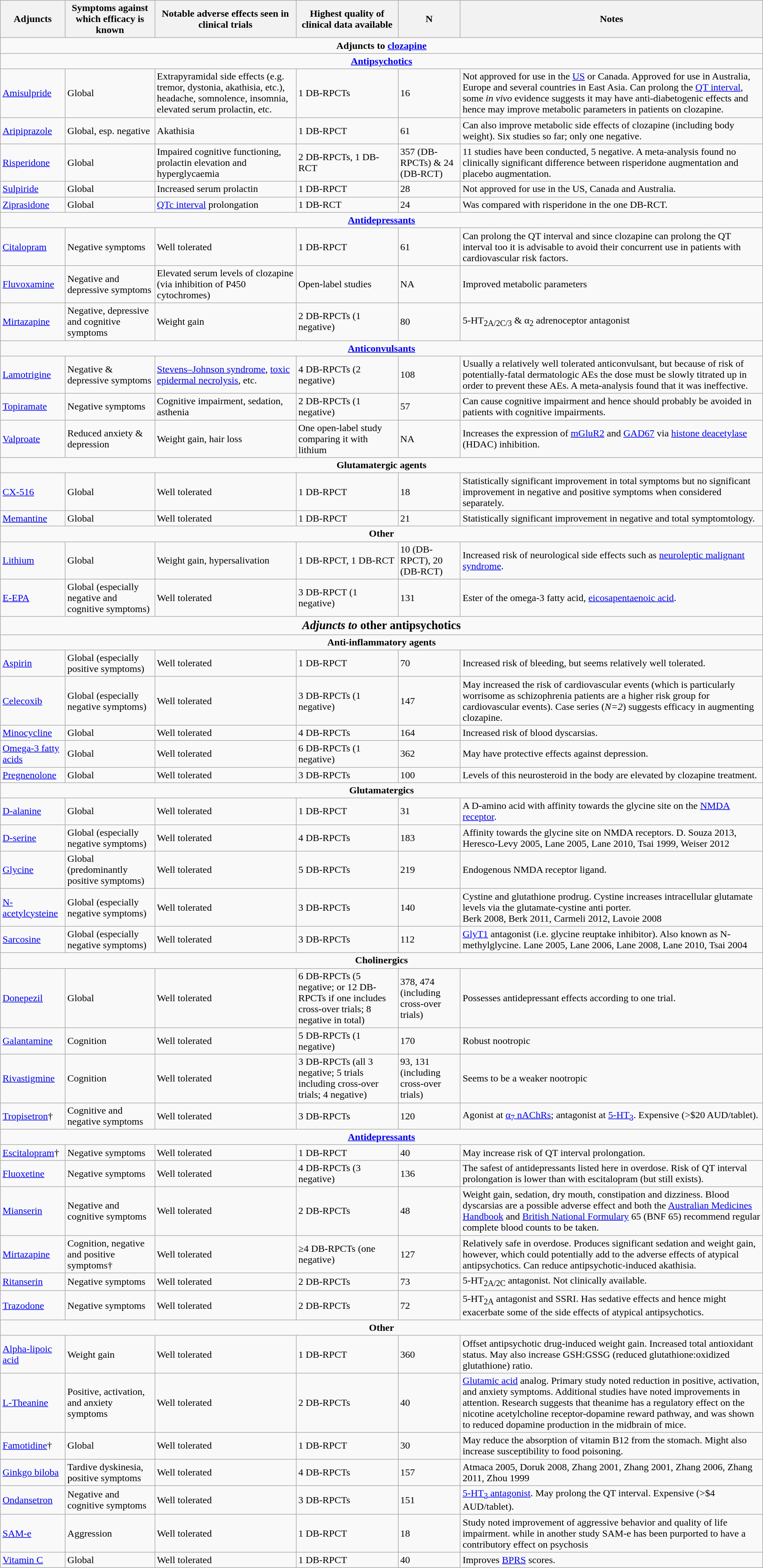<table class="wikitable">
<tr>
<th>Adjuncts</th>
<th>Symptoms against which efficacy is known</th>
<th>Notable adverse effects seen in clinical trials</th>
<th>Highest quality of clinical data available</th>
<th>N</th>
<th>Notes</th>
</tr>
<tr>
<td colspan="6" align=center><strong>Adjuncts to <a href='#'>clozapine</a></strong></td>
</tr>
<tr>
<td colspan="6" align=center><strong><a href='#'>Antipsychotics</a></strong></td>
</tr>
<tr>
<td><a href='#'>Amisulpride</a></td>
<td>Global</td>
<td>Extrapyramidal side effects (e.g. tremor, dystonia, akathisia, etc.), headache, somnolence, insomnia, elevated serum prolactin, etc.</td>
<td>1 DB-RPCTs</td>
<td>16</td>
<td>Not approved for use in the <a href='#'>US</a> or Canada. Approved for use in Australia, Europe and several countries in East Asia. Can prolong the <a href='#'>QT interval</a>, some <em>in vivo</em> evidence suggests it may have anti-diabetogenic effects and hence may improve metabolic parameters in patients on clozapine.</td>
</tr>
<tr>
<td><a href='#'>Aripiprazole</a></td>
<td>Global, esp. negative</td>
<td>Akathisia</td>
<td>1 DB-RPCT</td>
<td>61</td>
<td>Can also improve metabolic side effects of clozapine (including body weight). Six studies so far; only one negative.</td>
</tr>
<tr>
<td><a href='#'>Risperidone</a></td>
<td>Global</td>
<td>Impaired cognitive functioning, prolactin elevation and hyperglycaemia</td>
<td>2 DB-RPCTs, 1 DB-RCT</td>
<td>357 (DB-RPCTs) & 24 (DB-RCT)</td>
<td>11 studies have been conducted, 5 negative. A meta-analysis found no clinically significant difference between risperidone augmentation and placebo augmentation.</td>
</tr>
<tr>
<td><a href='#'>Sulpiride</a></td>
<td>Global</td>
<td>Increased serum prolactin</td>
<td>1 DB-RPCT</td>
<td>28</td>
<td>Not approved for use in the US, Canada and Australia.</td>
</tr>
<tr>
<td><a href='#'>Ziprasidone</a></td>
<td>Global</td>
<td><a href='#'>QTc interval</a> prolongation</td>
<td>1 DB-RCT</td>
<td>24</td>
<td>Was compared with risperidone in the one DB-RCT.</td>
</tr>
<tr>
<td colspan="6" align=center><strong><a href='#'>Antidepressants</a></strong></td>
</tr>
<tr>
<td><a href='#'>Citalopram</a></td>
<td>Negative symptoms</td>
<td>Well tolerated</td>
<td>1 DB-RPCT</td>
<td>61</td>
<td>Can prolong the QT interval and since clozapine can prolong the QT interval too it is advisable to avoid their concurrent use in patients with cardiovascular risk factors.</td>
</tr>
<tr>
<td><a href='#'>Fluvoxamine</a></td>
<td>Negative and depressive symptoms</td>
<td>Elevated serum levels of clozapine (via inhibition of P450 cytochromes)</td>
<td>Open-label studies</td>
<td>NA</td>
<td>Improved metabolic parameters</td>
</tr>
<tr>
<td><a href='#'>Mirtazapine</a></td>
<td>Negative, depressive and cognitive symptoms</td>
<td>Weight gain</td>
<td>2 DB-RPCTs (1 negative)</td>
<td>80</td>
<td>5-HT<sub>2A/2C/3</sub> & α<sub>2</sub> adrenoceptor antagonist</td>
</tr>
<tr>
<td colspan="6" align=center><strong><a href='#'>Anticonvulsants</a></strong></td>
</tr>
<tr>
<td><a href='#'>Lamotrigine</a></td>
<td>Negative & depressive symptoms</td>
<td><a href='#'>Stevens–Johnson syndrome</a>, <a href='#'>toxic epidermal necrolysis</a>, etc.</td>
<td>4 DB-RPCTs (2 negative)</td>
<td>108</td>
<td>Usually a relatively well tolerated anticonvulsant, but because of risk of potentially-fatal dermatologic AEs the dose must be slowly titrated up in order to prevent these AEs. A meta-analysis found that it was ineffective.</td>
</tr>
<tr>
<td><a href='#'>Topiramate</a></td>
<td>Negative symptoms</td>
<td>Cognitive impairment, sedation, asthenia</td>
<td>2 DB-RPCTs (1 negative)</td>
<td>57</td>
<td>Can cause cognitive impairment and hence should probably be avoided in patients with cognitive impairments.</td>
</tr>
<tr>
<td><a href='#'>Valproate</a></td>
<td>Reduced anxiety & depression</td>
<td>Weight gain, hair loss</td>
<td>One open-label study comparing it with lithium</td>
<td>NA</td>
<td>Increases the expression of <a href='#'>mGluR2</a> and <a href='#'>GAD67</a> via <a href='#'>histone deacetylase</a> (HDAC) inhibition.</td>
</tr>
<tr>
<td colspan="6" align=center><strong>Glutamatergic agents</strong></td>
</tr>
<tr>
<td><a href='#'>CX-516</a></td>
<td>Global</td>
<td>Well tolerated</td>
<td>1 DB-RPCT</td>
<td>18</td>
<td>Statistically significant improvement in total symptoms but no significant improvement in negative and positive symptoms when considered separately.</td>
</tr>
<tr>
<td><a href='#'>Memantine</a></td>
<td>Global</td>
<td>Well tolerated</td>
<td>1 DB-RPCT</td>
<td>21</td>
<td>Statistically significant improvement in negative and total symptomtology.</td>
</tr>
<tr>
<td colspan="6" align=center><strong>Other</strong></td>
</tr>
<tr>
<td><a href='#'>Lithium</a></td>
<td>Global</td>
<td>Weight gain, hypersalivation</td>
<td>1 DB-RPCT, 1 DB-RCT</td>
<td>10 (DB-RPCT), 20 (DB-RCT)</td>
<td>Increased risk of neurological side effects such as <a href='#'>neuroleptic malignant syndrome</a>.</td>
</tr>
<tr>
<td><a href='#'>E-EPA</a></td>
<td>Global (especially negative and cognitive symptoms)</td>
<td>Well tolerated</td>
<td>3 DB-RPCT (1 negative)</td>
<td>131</td>
<td>Ester of the omega-3 fatty acid, <a href='#'>eicosapentaenoic acid</a>.</td>
</tr>
<tr>
<td colspan="6" align=center><strong><big><em>Adjuncts to</em> other antipsychotics</big></strong></td>
</tr>
<tr>
<td colspan="6" align=center><strong>Anti-inflammatory agents</strong></td>
</tr>
<tr>
<td><a href='#'>Aspirin</a></td>
<td>Global (especially positive symptoms)</td>
<td>Well tolerated</td>
<td>1 DB-RPCT</td>
<td>70</td>
<td>Increased risk of bleeding, but seems relatively well tolerated.</td>
</tr>
<tr>
<td><a href='#'>Celecoxib</a></td>
<td>Global (especially negative symptoms)</td>
<td>Well tolerated</td>
<td>3 DB-RPCTs (1 negative)</td>
<td>147</td>
<td>May increased the risk of cardiovascular events (which is particularly worrisome as schizophrenia patients are a higher risk group for cardiovascular events). Case series (<em>N=2</em>) suggests efficacy in augmenting clozapine.</td>
</tr>
<tr>
<td><a href='#'>Minocycline</a></td>
<td>Global</td>
<td>Well tolerated</td>
<td>4 DB-RPCTs</td>
<td>164</td>
<td>Increased risk of blood dyscarsias.</td>
</tr>
<tr>
<td><a href='#'>Omega-3 fatty acids</a></td>
<td>Global</td>
<td>Well tolerated</td>
<td>6 DB-RPCTs (1 negative)</td>
<td>362</td>
<td>May have protective effects against depression.</td>
</tr>
<tr>
<td><a href='#'>Pregnenolone</a></td>
<td>Global</td>
<td>Well tolerated</td>
<td>3 DB-RPCTs</td>
<td>100</td>
<td>Levels of this neurosteroid in the body are elevated by clozapine treatment.</td>
</tr>
<tr>
<td colspan="6" align=center><strong>Glutamatergics</strong></td>
</tr>
<tr>
<td><a href='#'>D-alanine</a></td>
<td>Global</td>
<td>Well tolerated</td>
<td>1 DB-RPCT</td>
<td>31</td>
<td>A D-amino acid with affinity towards the glycine site on the <a href='#'>NMDA receptor</a>.</td>
</tr>
<tr>
<td><a href='#'>D-serine</a></td>
<td>Global (especially negative symptoms)</td>
<td>Well tolerated</td>
<td>4 DB-RPCTs</td>
<td>183</td>
<td>Affinity towards the glycine site on NMDA receptors. D. Souza 2013, Heresco-Levy 2005, Lane 2005, Lane 2010, Tsai 1999, Weiser 2012</td>
</tr>
<tr>
<td><a href='#'>Glycine</a></td>
<td>Global (predominantly positive symptoms)</td>
<td>Well tolerated</td>
<td>5 DB-RPCTs</td>
<td>219</td>
<td>Endogenous NMDA receptor ligand.</td>
</tr>
<tr>
<td><a href='#'>N-acetylcysteine</a></td>
<td>Global (especially negative symptoms)</td>
<td>Well tolerated</td>
<td>3 DB-RPCTs</td>
<td>140</td>
<td>Cystine and glutathione prodrug. Cystine increases intracellular glutamate levels via the glutamate-cystine anti porter.<br>Berk 2008, Berk 2011, Carmeli 2012, Lavoie 2008</td>
</tr>
<tr>
<td><a href='#'>Sarcosine</a></td>
<td>Global (especially negative symptoms)</td>
<td>Well tolerated</td>
<td>3 DB-RPCTs</td>
<td>112</td>
<td><a href='#'>GlyT1</a> antagonist (i.e. glycine reuptake inhibitor). Also known as N-methylglycine. Lane 2005, Lane 2006, Lane 2008, Lane 2010, Tsai 2004</td>
</tr>
<tr>
<td colspan="6" align=center><strong>Cholinergics</strong></td>
</tr>
<tr>
<td><a href='#'>Donepezil</a></td>
<td>Global</td>
<td>Well tolerated</td>
<td>6 DB-RPCTs (5 negative; or 12 DB-RPCTs if one includes cross-over trials; 8 negative in total)</td>
<td>378, 474 (including cross-over trials)</td>
<td>Possesses antidepressant effects according to one trial.</td>
</tr>
<tr>
<td><a href='#'>Galantamine</a></td>
<td>Cognition</td>
<td>Well tolerated</td>
<td>5 DB-RPCTs (1 negative)</td>
<td>170</td>
<td>Robust nootropic</td>
</tr>
<tr>
<td><a href='#'>Rivastigmine</a></td>
<td>Cognition</td>
<td>Well tolerated</td>
<td>3 DB-RPCTs (all 3 negative; 5 trials including cross-over trials; 4 negative)</td>
<td>93, 131 (including cross-over trials)</td>
<td>Seems to be a weaker nootropic</td>
</tr>
<tr>
<td><a href='#'>Tropisetron</a>†</td>
<td>Cognitive and negative symptoms</td>
<td>Well tolerated</td>
<td>3 DB-RPCTs</td>
<td>120</td>
<td>Agonist at <a href='#'>α<sub>7</sub> nAChRs</a>; antagonist at <a href='#'>5-HT<sub>3</sub></a>. Expensive (>$20 AUD/tablet).</td>
</tr>
<tr>
<td colspan="6" align=center><strong><a href='#'>Antidepressants</a></strong></td>
</tr>
<tr>
<td><a href='#'>Escitalopram</a>†</td>
<td>Negative symptoms</td>
<td>Well tolerated</td>
<td>1 DB-RPCT</td>
<td>40</td>
<td>May increase risk of QT interval prolongation.</td>
</tr>
<tr>
<td><a href='#'>Fluoxetine</a></td>
<td>Negative symptoms</td>
<td>Well tolerated</td>
<td>4 DB-RPCTs (3 negative)</td>
<td>136</td>
<td>The safest of antidepressants listed here in overdose. Risk of QT interval prolongation is lower than with escitalopram (but still exists).</td>
</tr>
<tr>
<td><a href='#'>Mianserin</a></td>
<td>Negative and cognitive symptoms</td>
<td>Well tolerated</td>
<td>2 DB-RPCTs</td>
<td>48</td>
<td>Weight gain, sedation, dry mouth, constipation and dizziness. Blood dyscarsias are a possible adverse effect and both the <a href='#'>Australian Medicines Handbook</a> and <a href='#'>British National Formulary</a> 65 (BNF 65) recommend regular complete blood counts to be taken.</td>
</tr>
<tr>
<td><a href='#'>Mirtazapine</a></td>
<td>Cognition, negative and positive symptoms†</td>
<td>Well tolerated</td>
<td>≥4 DB-RPCTs (one negative)</td>
<td>127</td>
<td>Relatively safe in overdose. Produces significant sedation and weight gain, however, which could potentially add to the adverse effects of atypical antipsychotics. Can reduce antipsychotic-induced akathisia.</td>
</tr>
<tr>
<td><a href='#'>Ritanserin</a></td>
<td>Negative symptoms</td>
<td>Well tolerated</td>
<td>2 DB-RPCTs</td>
<td>73</td>
<td>5-HT<sub>2A/2C</sub> antagonist. Not clinically available.</td>
</tr>
<tr>
<td><a href='#'>Trazodone</a></td>
<td>Negative symptoms</td>
<td>Well tolerated</td>
<td>2 DB-RPCTs</td>
<td>72</td>
<td>5-HT<sub>2A</sub> antagonist and SSRI. Has sedative effects and hence might exacerbate some of the side effects of atypical antipsychotics.</td>
</tr>
<tr>
<td colspan="6" align=center><strong>Other</strong></td>
</tr>
<tr>
<td><a href='#'>Alpha-lipoic acid</a></td>
<td>Weight gain</td>
<td>Well tolerated</td>
<td>1 DB-RPCT</td>
<td>360</td>
<td>Offset antipsychotic drug-induced weight gain. Increased total antioxidant status. May also increase GSH:GSSG (reduced glutathione:oxidized glutathione) ratio.</td>
</tr>
<tr>
<td><a href='#'>L-Theanine</a></td>
<td>Positive, activation, and anxiety symptoms</td>
<td>Well tolerated</td>
<td>2 DB-RPCTs</td>
<td>40</td>
<td><a href='#'>Glutamic acid</a> analog. Primary study noted reduction in positive, activation, and anxiety symptoms. Additional studies have noted improvements in attention. Research suggests that theanime has a regulatory effect on the nicotine acetylcholine receptor-dopamine reward pathway, and was shown to reduced dopamine production in the midbrain of mice.</td>
</tr>
<tr>
<td><a href='#'>Famotidine</a>†</td>
<td>Global</td>
<td>Well tolerated</td>
<td>1 DB-RPCT</td>
<td>30</td>
<td>May reduce the absorption of vitamin B12 from the stomach. Might also increase susceptibility to food poisoning.</td>
</tr>
<tr>
<td><a href='#'>Ginkgo biloba</a></td>
<td>Tardive dyskinesia, positive symptoms</td>
<td>Well tolerated</td>
<td>4 DB-RPCTs</td>
<td>157</td>
<td>Atmaca 2005, Doruk 2008, Zhang 2001, Zhang 2001, Zhang 2006, Zhang 2011, Zhou 1999</td>
</tr>
<tr>
<td><a href='#'>Ondansetron</a></td>
<td>Negative and cognitive symptoms</td>
<td>Well tolerated</td>
<td>3 DB-RPCTs</td>
<td>151</td>
<td><a href='#'>5-HT<sub>3</sub> antagonist</a>. May prolong the QT interval. Expensive (>$4 AUD/tablet).</td>
</tr>
<tr>
<td><a href='#'>SAM-e</a></td>
<td>Aggression</td>
<td>Well tolerated</td>
<td>1 DB-RPCT</td>
<td>18</td>
<td>Study noted improvement of aggressive behavior and quality of life impairment. while in another study SAM-e has been purported to have a contributory effect on psychosis </td>
</tr>
<tr>
<td><a href='#'>Vitamin C</a></td>
<td>Global</td>
<td>Well tolerated</td>
<td>1 DB-RPCT</td>
<td>40</td>
<td>Improves <a href='#'>BPRS</a> scores.</td>
</tr>
</table>
